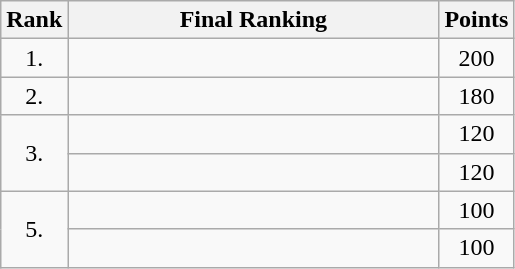<table class="wikitable">
<tr>
<th>Rank</th>
<th style="width:15em">Final Ranking</th>
<th>Points</th>
</tr>
<tr>
<td align="center">1.</td>
<td></td>
<td align="center">200</td>
</tr>
<tr>
<td align="center">2.</td>
<td></td>
<td align="center">180</td>
</tr>
<tr>
<td rowspan=2 align="center">3.</td>
<td></td>
<td align="center">120</td>
</tr>
<tr>
<td></td>
<td align="center">120</td>
</tr>
<tr>
<td rowspan=2 align="center">5.</td>
<td></td>
<td align="center">100</td>
</tr>
<tr>
<td></td>
<td align="center">100</td>
</tr>
</table>
